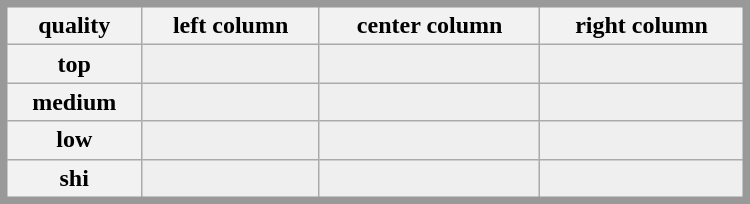<table border="0" width="500" align="center" style="border: 5px solid #999; background-color:#FFFFFF" class="wikitable">
<tr align="center" bgcolor="#EFEFEF">
<th>quality</th>
<th>left column</th>
<th>center column</th>
<th>right column</th>
</tr>
<tr align="center" bgcolor="#EFEFEF">
<th>top</th>
<td></td>
<td></td>
<td></td>
</tr>
<tr align="center" bgcolor="#EFEFEF">
<th>medium</th>
<td></td>
<td></td>
<td></td>
</tr>
<tr align="center" bgcolor="#EFEFEF">
<th>low</th>
<td></td>
<td></td>
<td></td>
</tr>
<tr align="center" bgcolor="#EFEFEF">
<th>shi</th>
<td> </td>
<td> </td>
<td> </td>
</tr>
</table>
